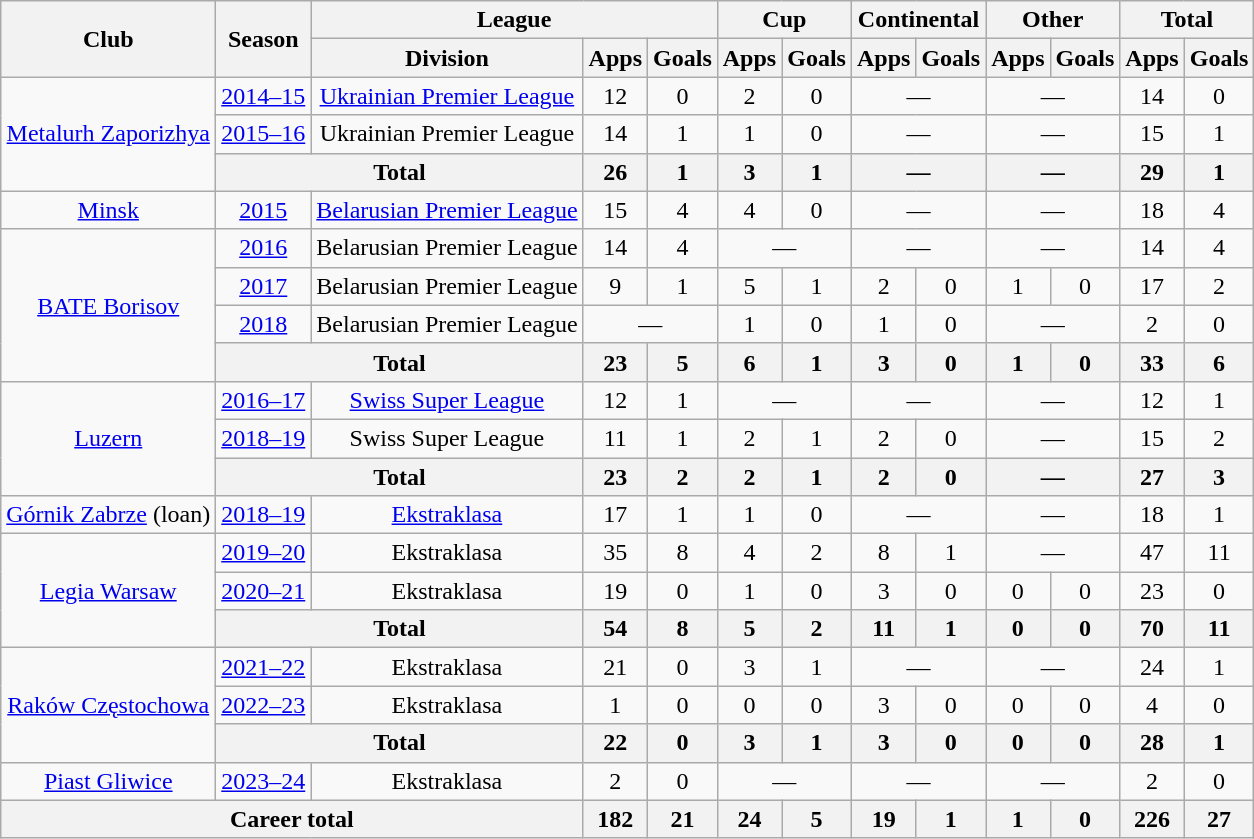<table class="wikitable" style="text-align:center">
<tr>
<th rowspan="2">Club</th>
<th rowspan="2">Season</th>
<th colspan="3">League</th>
<th colspan="2">Cup</th>
<th colspan="2">Continental</th>
<th colspan="2">Other</th>
<th colspan="2">Total</th>
</tr>
<tr>
<th>Division</th>
<th>Apps</th>
<th>Goals</th>
<th>Apps</th>
<th>Goals</th>
<th>Apps</th>
<th>Goals</th>
<th>Apps</th>
<th>Goals</th>
<th>Apps</th>
<th>Goals</th>
</tr>
<tr>
<td rowspan="3"><a href='#'>Metalurh Zaporizhya</a></td>
<td><a href='#'>2014–15</a></td>
<td><a href='#'>Ukrainian Premier League</a></td>
<td>12</td>
<td>0</td>
<td>2</td>
<td>0</td>
<td colspan="2">—</td>
<td colspan="2">—</td>
<td>14</td>
<td>0</td>
</tr>
<tr>
<td><a href='#'>2015–16</a></td>
<td>Ukrainian Premier League</td>
<td>14</td>
<td>1</td>
<td>1</td>
<td>0</td>
<td colspan="2">—</td>
<td colspan="2">—</td>
<td>15</td>
<td>1</td>
</tr>
<tr>
<th colspan="2">Total</th>
<th>26</th>
<th>1</th>
<th>3</th>
<th>1</th>
<th colspan="2">—</th>
<th colspan="2">—</th>
<th>29</th>
<th>1</th>
</tr>
<tr>
<td><a href='#'>Minsk</a></td>
<td><a href='#'>2015</a></td>
<td><a href='#'>Belarusian Premier League</a></td>
<td>15</td>
<td>4</td>
<td>4</td>
<td>0</td>
<td colspan="2">—</td>
<td colspan="2">—</td>
<td>18</td>
<td>4</td>
</tr>
<tr>
<td rowspan="4"><a href='#'>BATE Borisov</a></td>
<td><a href='#'>2016</a></td>
<td>Belarusian Premier League</td>
<td>14</td>
<td>4</td>
<td colspan="2">—</td>
<td colspan="2">—</td>
<td colspan="2">—</td>
<td>14</td>
<td>4</td>
</tr>
<tr>
<td><a href='#'>2017</a></td>
<td>Belarusian Premier League</td>
<td>9</td>
<td>1</td>
<td>5</td>
<td>1</td>
<td>2</td>
<td>0</td>
<td>1</td>
<td>0</td>
<td>17</td>
<td>2</td>
</tr>
<tr>
<td><a href='#'>2018</a></td>
<td>Belarusian Premier League</td>
<td colspan="2">—</td>
<td>1</td>
<td>0</td>
<td>1</td>
<td>0</td>
<td colspan="2">—</td>
<td>2</td>
<td>0</td>
</tr>
<tr>
<th colspan="2">Total</th>
<th>23</th>
<th>5</th>
<th>6</th>
<th>1</th>
<th>3</th>
<th>0</th>
<th>1</th>
<th>0</th>
<th>33</th>
<th>6</th>
</tr>
<tr>
<td rowspan="3"><a href='#'>Luzern</a></td>
<td><a href='#'>2016–17</a></td>
<td><a href='#'>Swiss Super League</a></td>
<td>12</td>
<td>1</td>
<td colspan="2">—</td>
<td colspan="2">—</td>
<td colspan="2">—</td>
<td>12</td>
<td>1</td>
</tr>
<tr>
<td><a href='#'>2018–19</a></td>
<td>Swiss Super League</td>
<td>11</td>
<td>1</td>
<td>2</td>
<td>1</td>
<td>2</td>
<td>0</td>
<td colspan="2">—</td>
<td>15</td>
<td>2</td>
</tr>
<tr>
<th colspan="2">Total</th>
<th>23</th>
<th>2</th>
<th>2</th>
<th>1</th>
<th>2</th>
<th>0</th>
<th colspan="2">—</th>
<th>27</th>
<th>3</th>
</tr>
<tr>
<td><a href='#'>Górnik Zabrze</a> (loan)</td>
<td><a href='#'>2018–19</a></td>
<td><a href='#'>Ekstraklasa</a></td>
<td>17</td>
<td>1</td>
<td>1</td>
<td>0</td>
<td colspan="2">—</td>
<td colspan="2">—</td>
<td>18</td>
<td>1</td>
</tr>
<tr>
<td rowspan="3"><a href='#'>Legia Warsaw</a></td>
<td><a href='#'>2019–20</a></td>
<td>Ekstraklasa</td>
<td>35</td>
<td>8</td>
<td>4</td>
<td>2</td>
<td>8</td>
<td>1</td>
<td colspan="2">—</td>
<td>47</td>
<td>11</td>
</tr>
<tr>
<td><a href='#'>2020–21</a></td>
<td>Ekstraklasa</td>
<td>19</td>
<td>0</td>
<td>1</td>
<td>0</td>
<td>3</td>
<td>0</td>
<td>0</td>
<td>0</td>
<td>23</td>
<td>0</td>
</tr>
<tr>
<th colspan="2">Total</th>
<th>54</th>
<th>8</th>
<th>5</th>
<th>2</th>
<th>11</th>
<th>1</th>
<th>0</th>
<th>0</th>
<th>70</th>
<th>11</th>
</tr>
<tr>
<td rowspan="3"><a href='#'>Raków Częstochowa</a></td>
<td><a href='#'>2021–22</a></td>
<td>Ekstraklasa</td>
<td>21</td>
<td>0</td>
<td>3</td>
<td>1</td>
<td colspan="2">—</td>
<td colspan="2">—</td>
<td>24</td>
<td>1</td>
</tr>
<tr>
<td><a href='#'>2022–23</a></td>
<td>Ekstraklasa</td>
<td>1</td>
<td>0</td>
<td>0</td>
<td>0</td>
<td>3</td>
<td>0</td>
<td>0</td>
<td>0</td>
<td>4</td>
<td>0</td>
</tr>
<tr>
<th colspan="2">Total</th>
<th>22</th>
<th>0</th>
<th>3</th>
<th>1</th>
<th>3</th>
<th>0</th>
<th>0</th>
<th>0</th>
<th>28</th>
<th>1</th>
</tr>
<tr>
<td><a href='#'>Piast Gliwice</a></td>
<td><a href='#'>2023–24</a></td>
<td>Ekstraklasa</td>
<td>2</td>
<td>0</td>
<td colspan="2">—</td>
<td colspan="2">—</td>
<td colspan="2">—</td>
<td>2</td>
<td>0</td>
</tr>
<tr>
<th colspan="3">Career total</th>
<th>182</th>
<th>21</th>
<th>24</th>
<th>5</th>
<th>19</th>
<th>1</th>
<th>1</th>
<th>0</th>
<th>226</th>
<th>27</th>
</tr>
</table>
